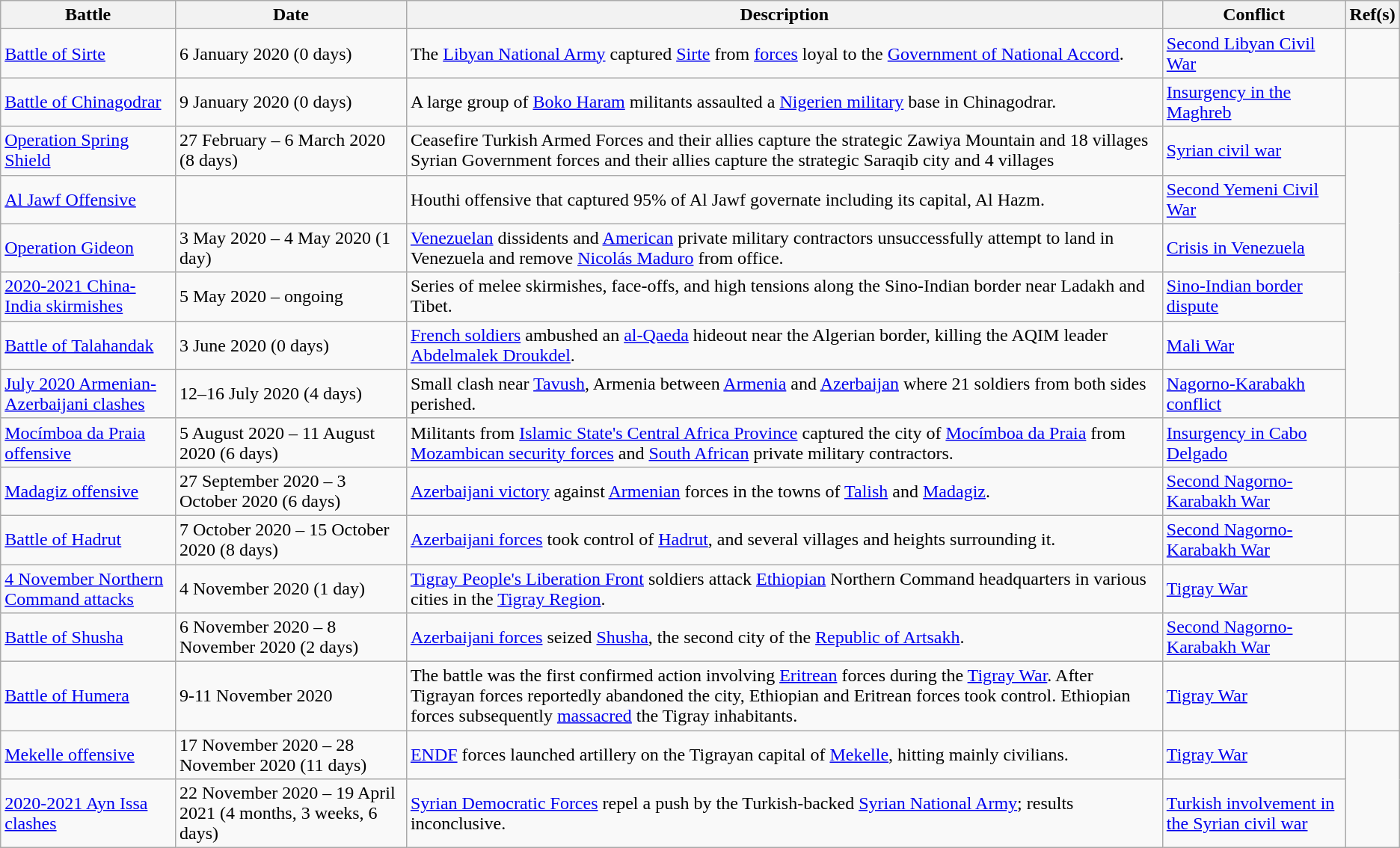<table class="wikitable">
<tr>
<th>Battle</th>
<th>Date</th>
<th>Description</th>
<th>Conflict</th>
<th>Ref(s)</th>
</tr>
<tr>
<td><a href='#'>Battle of Sirte</a></td>
<td>6 January 2020 (0 days)</td>
<td>The <a href='#'>Libyan National Army</a> captured <a href='#'>Sirte</a> from <a href='#'>forces</a> loyal to the <a href='#'>Government of National Accord</a>.</td>
<td><a href='#'>Second Libyan Civil War</a></td>
<td></td>
</tr>
<tr>
<td><a href='#'>Battle of Chinagodrar</a></td>
<td>9 January 2020 (0 days)</td>
<td>A large group of <a href='#'>Boko Haram</a> militants assaulted a <a href='#'>Nigerien military</a> base in Chinagodrar.</td>
<td><a href='#'>Insurgency in the Maghreb</a></td>
<td></td>
</tr>
<tr>
<td><a href='#'>Operation Spring Shield</a></td>
<td>27 February – 6 March 2020 (8 days)</td>
<td>Ceasefire Turkish Armed Forces and their allies capture the strategic Zawiya Mountain and 18 villages Syrian Government forces and their allies capture the strategic Saraqib city and 4 villages</td>
<td><a href='#'>Syrian civil war</a></td>
</tr>
<tr>
<td><a href='#'>Al Jawf Offensive</a></td>
<td 29–5 February 2021></td>
<td>Houthi offensive that captured 95% of Al Jawf governate including its capital, Al Hazm.</td>
<td><a href='#'>Second Yemeni Civil War</a></td>
</tr>
<tr>
<td><a href='#'>Operation Gideon</a></td>
<td>3 May 2020 – 4 May 2020 (1 day)</td>
<td><a href='#'>Venezuelan</a> dissidents and <a href='#'>American</a> private military contractors unsuccessfully attempt to land in Venezuela and remove <a href='#'>Nicolás Maduro</a> from office.</td>
<td><a href='#'>Crisis in Venezuela</a></td>
</tr>
<tr>
<td><a href='#'>2020-2021 China-India skirmishes</a></td>
<td>5 May 2020 – ongoing</td>
<td>Series of melee skirmishes, face-offs, and high tensions along the Sino-Indian border near Ladakh and Tibet.</td>
<td><a href='#'>Sino-Indian border dispute</a></td>
</tr>
<tr>
<td><a href='#'>Battle of Talahandak</a></td>
<td>3 June 2020 (0 days)</td>
<td><a href='#'>French soldiers</a> ambushed an <a href='#'>al-Qaeda</a> hideout near the Algerian border, killing the AQIM leader <a href='#'>Abdelmalek Droukdel</a>.</td>
<td><a href='#'>Mali War</a></td>
</tr>
<tr>
<td><a href='#'>July 2020 Armenian-Azerbaijani clashes</a></td>
<td>12–16 July 2020 (4 days)</td>
<td>Small clash near <a href='#'>Tavush</a>, Armenia between <a href='#'>Armenia</a> and <a href='#'>Azerbaijan</a> where 21 soldiers from both sides perished.</td>
<td><a href='#'>Nagorno-Karabakh conflict</a></td>
</tr>
<tr>
<td><a href='#'>Mocímboa da Praia offensive</a></td>
<td>5 August 2020 – 11 August 2020 (6 days)</td>
<td>Militants from <a href='#'>Islamic State's Central Africa Province</a> captured the city of <a href='#'>Mocímboa da Praia</a> from <a href='#'>Mozambican security forces</a> and <a href='#'>South African</a> private military contractors.</td>
<td><a href='#'>Insurgency in Cabo Delgado</a></td>
<td></td>
</tr>
<tr>
<td><a href='#'>Madagiz offensive</a></td>
<td>27 September 2020 – 3 October 2020 (6 days)</td>
<td><a href='#'>Azerbaijani victory</a> against <a href='#'>Armenian</a> forces in the towns of <a href='#'>Talish</a> and <a href='#'>Madagiz</a>.</td>
<td><a href='#'>Second Nagorno-Karabakh War</a></td>
<td></td>
</tr>
<tr>
<td><a href='#'>Battle of Hadrut</a></td>
<td>7 October 2020 – 15 October 2020 (8 days)</td>
<td><a href='#'>Azerbaijani forces</a> took control of <a href='#'>Hadrut</a>, and several villages and heights surrounding it.</td>
<td><a href='#'>Second Nagorno-Karabakh War</a></td>
<td></td>
</tr>
<tr>
<td><a href='#'>4 November Northern Command attacks</a></td>
<td>4 November 2020 (1 day)</td>
<td><a href='#'>Tigray People's Liberation Front</a> soldiers attack <a href='#'>Ethiopian</a> Northern Command headquarters in various cities in the <a href='#'>Tigray Region</a>.</td>
<td><a href='#'>Tigray War</a></td>
<td></td>
</tr>
<tr>
<td><a href='#'>Battle of Shusha</a></td>
<td>6 November 2020 – 8 November 2020 (2 days)</td>
<td><a href='#'>Azerbaijani forces</a> seized <a href='#'>Shusha</a>, the second city of the <a href='#'>Republic of Artsakh</a>.</td>
<td><a href='#'>Second Nagorno-Karabakh War</a></td>
<td></td>
</tr>
<tr>
<td><a href='#'>Battle of Humera</a></td>
<td>9-11 November 2020</td>
<td>The battle was the first confirmed action involving <a href='#'>Eritrean</a> forces during the <a href='#'>Tigray War</a>. After Tigrayan forces reportedly abandoned the city, Ethiopian and Eritrean forces took control. Ethiopian forces subsequently <a href='#'>massacred</a> the Tigray inhabitants.</td>
<td><a href='#'>Tigray War</a></td>
<td></td>
</tr>
<tr>
<td><a href='#'>Mekelle offensive</a></td>
<td>17 November 2020 – 28 November 2020 (11 days)</td>
<td><a href='#'>ENDF</a> forces launched artillery on the Tigrayan capital of <a href='#'>Mekelle</a>, hitting mainly civilians.</td>
<td><a href='#'>Tigray War</a></td>
</tr>
<tr>
<td><a href='#'>2020-2021 Ayn Issa clashes</a></td>
<td>22 November 2020 – 19 April 2021 (4 months, 3 weeks, 6 days)</td>
<td><a href='#'>Syrian Democratic Forces</a> repel a push by the Turkish-backed <a href='#'>Syrian National Army</a>; results inconclusive.</td>
<td><a href='#'>Turkish involvement in the Syrian civil war</a></td>
</tr>
</table>
